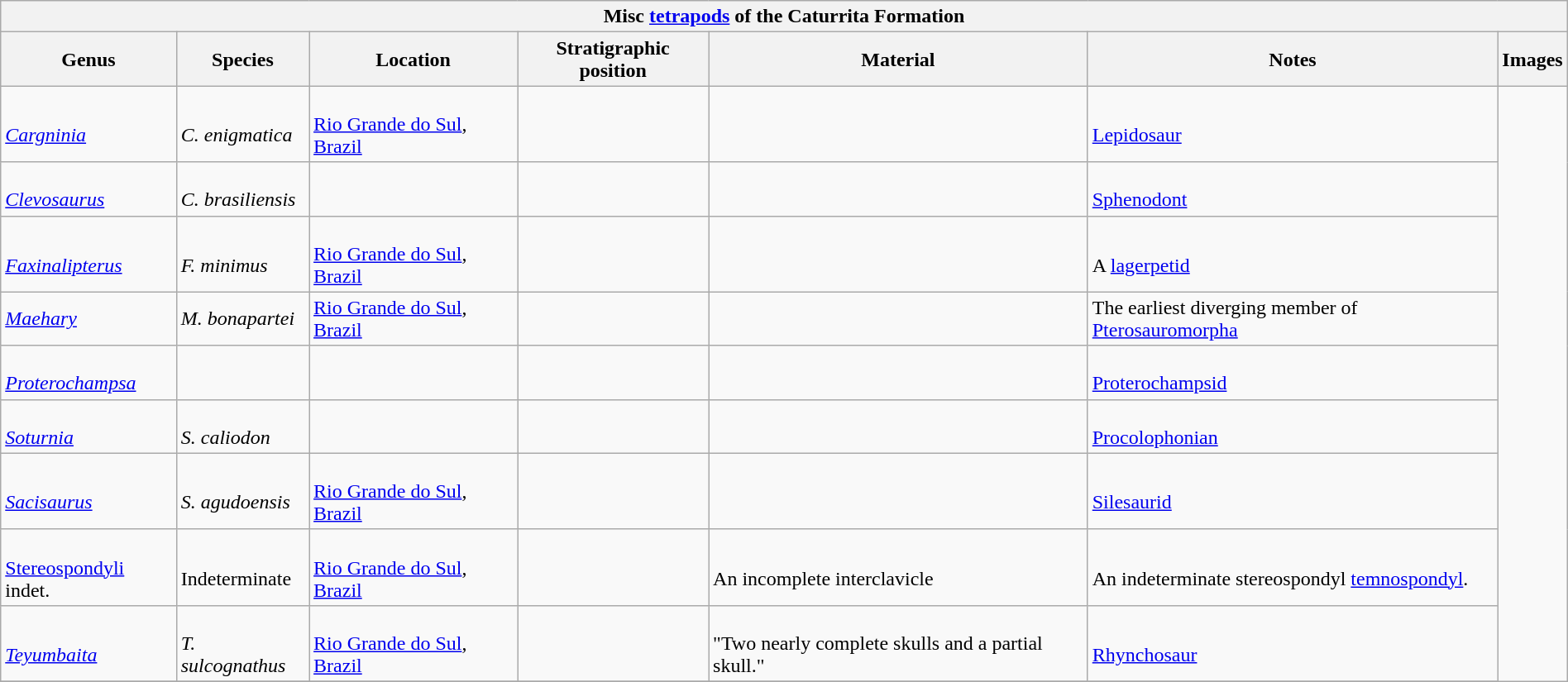<table class="wikitable" align="center" width="100%">
<tr>
<th colspan="7" align="center"><strong>Misc <a href='#'>tetrapods</a> of the Caturrita Formation</strong></th>
</tr>
<tr>
<th>Genus</th>
<th>Species</th>
<th>Location</th>
<th>Stratigraphic position</th>
<th>Material</th>
<th>Notes</th>
<th>Images</th>
</tr>
<tr>
<td><br><em><a href='#'>Cargninia</a></em></td>
<td><br><em>C. enigmatica</em></td>
<td><br><a href='#'>Rio Grande do Sul</a>, <a href='#'>Brazil</a></td>
<td></td>
<td></td>
<td><br><a href='#'>Lepidosaur</a></td>
<td rowspan="100"></td>
</tr>
<tr>
<td><br><em><a href='#'>Clevosaurus</a></em></td>
<td><br><em>C. brasiliensis</em></td>
<td></td>
<td></td>
<td></td>
<td><br><a href='#'>Sphenodont</a></td>
</tr>
<tr>
<td><br><em><a href='#'>Faxinalipterus</a></em></td>
<td><br><em>F. minimus</em></td>
<td><br><a href='#'>Rio Grande do Sul</a>, <a href='#'>Brazil</a></td>
<td></td>
<td></td>
<td><br>A <a href='#'>lagerpetid</a></td>
</tr>
<tr>
<td><em><a href='#'>Maehary</a></em></td>
<td><em>M. bonapartei</em></td>
<td><a href='#'>Rio Grande do Sul</a>, <a href='#'>Brazil</a></td>
<td></td>
<td></td>
<td>The earliest diverging member of <a href='#'>Pterosauromorpha</a></td>
</tr>
<tr>
<td><br><em><a href='#'>Proterochampsa</a></em></td>
<td></td>
<td></td>
<td></td>
<td></td>
<td><br><a href='#'>Proterochampsid</a></td>
</tr>
<tr>
<td><br><em><a href='#'>Soturnia</a></em></td>
<td><br><em>S. caliodon</em></td>
<td></td>
<td></td>
<td></td>
<td><br><a href='#'>Procolophonian</a></td>
</tr>
<tr>
<td><br><em><a href='#'>Sacisaurus</a></em></td>
<td><br><em>S. agudoensis</em></td>
<td><br><a href='#'>Rio Grande do Sul</a>, <a href='#'>Brazil</a></td>
<td></td>
<td></td>
<td><br><a href='#'>Silesaurid</a></td>
</tr>
<tr>
<td><br><a href='#'>Stereospondyli</a> indet.</td>
<td><br>Indeterminate</td>
<td><br><a href='#'>Rio Grande do Sul</a>, <a href='#'>Brazil</a></td>
<td></td>
<td><br>An incomplete interclavicle</td>
<td><br>An indeterminate stereospondyl <a href='#'>temnospondyl</a>.</td>
</tr>
<tr>
<td><br><em><a href='#'>Teyumbaita</a></em></td>
<td><br><em>T. sulcognathus</em></td>
<td><br><a href='#'>Rio Grande do Sul</a>, <a href='#'>Brazil</a></td>
<td></td>
<td><br>"Two nearly complete skulls and a partial skull."</td>
<td><br><a href='#'>Rhynchosaur</a></td>
</tr>
<tr>
</tr>
</table>
